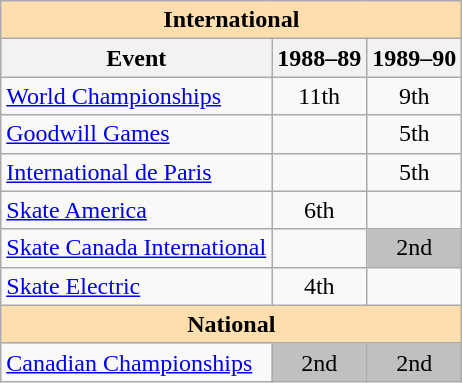<table class="wikitable" style="text-align:center">
<tr>
<th style="background-color: #ffdead; " colspan=3 align=center>International</th>
</tr>
<tr>
<th>Event</th>
<th>1988–89</th>
<th>1989–90</th>
</tr>
<tr>
<td align=left><a href='#'>World Championships</a></td>
<td>11th</td>
<td>9th</td>
</tr>
<tr>
<td align=left><a href='#'>Goodwill Games</a></td>
<td></td>
<td>5th</td>
</tr>
<tr>
<td align=left><a href='#'>International de Paris</a></td>
<td></td>
<td>5th</td>
</tr>
<tr>
<td align=left><a href='#'>Skate America</a></td>
<td>6th</td>
<td></td>
</tr>
<tr>
<td align=left><a href='#'>Skate Canada International</a></td>
<td></td>
<td bgcolor=silver>2nd</td>
</tr>
<tr>
<td align=left><a href='#'>Skate Electric</a></td>
<td>4th</td>
<td></td>
</tr>
<tr>
<th style="background-color: #ffdead; " colspan=3 align=center>National</th>
</tr>
<tr>
<td align=left><a href='#'>Canadian Championships</a></td>
<td bgcolor=silver>2nd</td>
<td bgcolor=silver>2nd</td>
</tr>
</table>
